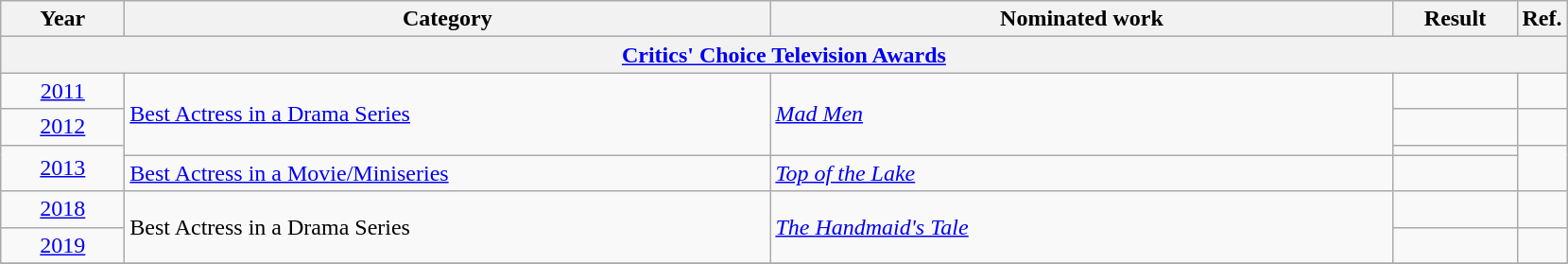<table class=wikitable>
<tr>
<th scope="col" style="width:5em;">Year</th>
<th scope="col" style="width:28em;">Category</th>
<th scope="col" style="width:27em;">Nominated work</th>
<th scope="col" style="width:5em;">Result</th>
<th>Ref.</th>
</tr>
<tr>
<th colspan=5><a href='#'>Critics' Choice Television Awards</a></th>
</tr>
<tr>
<td scope="row" style="text-align:center;"><a href='#'>2011</a></td>
<td rowspan="3"><a href='#'>Best Actress in a Drama Series</a></td>
<td rowspan=3><em><a href='#'>Mad Men</a></em></td>
<td></td>
<td style="text-align:center;"></td>
</tr>
<tr>
<td scope="row" style="text-align:center;"><a href='#'>2012</a></td>
<td></td>
<td style="text-align:center;"></td>
</tr>
<tr>
<td scope="row" style="text-align:center;", rowspan=2><a href='#'>2013</a></td>
<td></td>
<td style="text-align:center;", rowspan=2></td>
</tr>
<tr>
<td><a href='#'>Best Actress in a Movie/Miniseries</a></td>
<td><em><a href='#'>Top of the Lake</a></em></td>
<td></td>
</tr>
<tr>
<td scope="row" style="text-align:center;"><a href='#'>2018</a></td>
<td rowspan="2">Best Actress in a Drama Series</td>
<td rowspan=2><em><a href='#'>The Handmaid's Tale</a></em></td>
<td></td>
<td style="text-align:center;"></td>
</tr>
<tr>
<td scope="row" style="text-align:center;"><a href='#'>2019</a></td>
<td></td>
<td style="text-align:center;"></td>
</tr>
<tr>
</tr>
</table>
